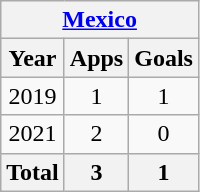<table class="wikitable" style="text-align:center">
<tr>
<th colspan=3><a href='#'>Mexico</a></th>
</tr>
<tr>
<th>Year</th>
<th>Apps</th>
<th>Goals</th>
</tr>
<tr>
<td>2019</td>
<td>1</td>
<td>1</td>
</tr>
<tr>
<td>2021</td>
<td>2</td>
<td>0</td>
</tr>
<tr>
<th>Total</th>
<th>3</th>
<th>1</th>
</tr>
</table>
